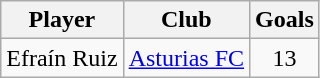<table class="wikitable" style="text-align: center;">
<tr>
<th>Player</th>
<th>Club</th>
<th>Goals</th>
</tr>
<tr>
<td> Efraín Ruiz</td>
<td><a href='#'>Asturias FC</a></td>
<td>13</td>
</tr>
</table>
